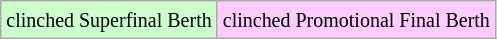<table class="wikitable">
<tr>
<td style="background-color: #ccffcc;"><small>clinched Superfinal Berth</small></td>
<td style="background-color: #ffccff;"><small>clinched Promotional Final Berth</small></td>
</tr>
</table>
